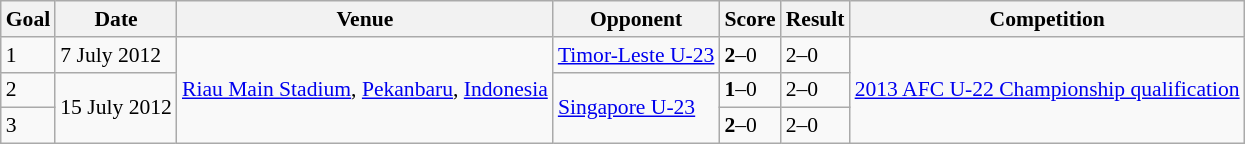<table class="wikitable" style="font-size:90%">
<tr>
<th>Goal</th>
<th>Date</th>
<th>Venue</th>
<th>Opponent</th>
<th>Score</th>
<th>Result</th>
<th>Competition</th>
</tr>
<tr>
<td>1</td>
<td>7 July 2012</td>
<td rowspan=3><a href='#'>Riau Main Stadium</a>, <a href='#'>Pekanbaru</a>, <a href='#'>Indonesia</a></td>
<td> <a href='#'>Timor-Leste U-23</a></td>
<td><strong>2</strong>–0</td>
<td>2–0</td>
<td rowspan=3><a href='#'>2013 AFC U-22 Championship qualification</a></td>
</tr>
<tr>
<td>2</td>
<td rowspan=2>15 July 2012</td>
<td rowspan=2> <a href='#'>Singapore U-23</a></td>
<td><strong>1</strong>–0</td>
<td>2–0</td>
</tr>
<tr>
<td>3</td>
<td><strong>2</strong>–0</td>
<td>2–0</td>
</tr>
</table>
